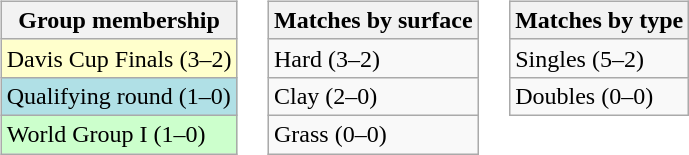<table>
<tr valign=top>
<td><br><table class=wikitable>
<tr>
<th>Group membership</th>
</tr>
<tr bgcolor=FFFFCC>
<td>Davis Cup Finals (3–2)</td>
</tr>
<tr bgcolor=B0E0E6>
<td>Qualifying round (1–0)</td>
</tr>
<tr bgcolor=CCFFCC>
<td>World Group I (1–0)</td>
</tr>
</table>
</td>
<td><br><table class=wikitable>
<tr>
<th>Matches by surface</th>
</tr>
<tr>
<td>Hard (3–2)</td>
</tr>
<tr>
<td>Clay (2–0)</td>
</tr>
<tr>
<td>Grass (0–0)</td>
</tr>
</table>
</td>
<td><br><table class=wikitable>
<tr>
<th>Matches by type</th>
</tr>
<tr>
<td>Singles (5–2)</td>
</tr>
<tr>
<td>Doubles (0–0)</td>
</tr>
</table>
</td>
</tr>
</table>
